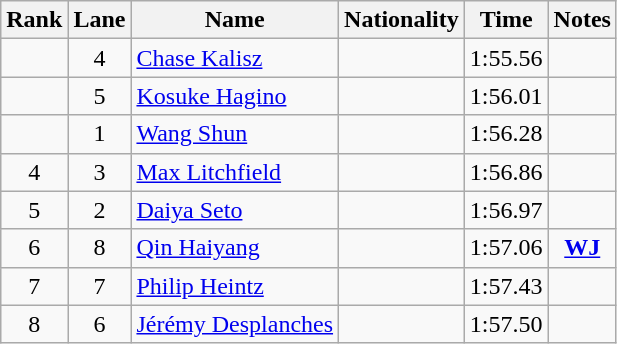<table class="wikitable sortable" style="text-align:center">
<tr>
<th>Rank</th>
<th>Lane</th>
<th>Name</th>
<th>Nationality</th>
<th>Time</th>
<th>Notes</th>
</tr>
<tr>
<td></td>
<td>4</td>
<td align=left><a href='#'>Chase Kalisz</a></td>
<td align=left></td>
<td>1:55.56</td>
<td></td>
</tr>
<tr>
<td></td>
<td>5</td>
<td align=left><a href='#'>Kosuke Hagino</a></td>
<td align=left></td>
<td>1:56.01</td>
<td></td>
</tr>
<tr>
<td></td>
<td>1</td>
<td align=left><a href='#'>Wang Shun</a></td>
<td align=left></td>
<td>1:56.28</td>
<td></td>
</tr>
<tr>
<td>4</td>
<td>3</td>
<td align=left><a href='#'>Max Litchfield</a></td>
<td align=left></td>
<td>1:56.86</td>
<td></td>
</tr>
<tr>
<td>5</td>
<td>2</td>
<td align=left><a href='#'>Daiya Seto</a></td>
<td align=left></td>
<td>1:56.97</td>
<td></td>
</tr>
<tr>
<td>6</td>
<td>8</td>
<td align=left><a href='#'>Qin Haiyang</a></td>
<td align=left></td>
<td>1:57.06</td>
<td><strong><a href='#'>WJ</a></strong></td>
</tr>
<tr>
<td>7</td>
<td>7</td>
<td align=left><a href='#'>Philip Heintz</a></td>
<td align=left></td>
<td>1:57.43</td>
<td></td>
</tr>
<tr>
<td>8</td>
<td>6</td>
<td align=left><a href='#'>Jérémy Desplanches</a></td>
<td align=left></td>
<td>1:57.50</td>
<td></td>
</tr>
</table>
